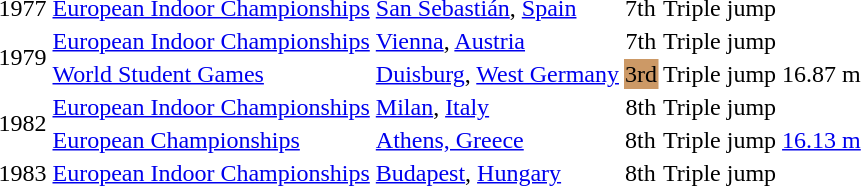<table>
<tr>
<td>1977</td>
<td><a href='#'>European Indoor Championships</a></td>
<td><a href='#'>San Sebastián</a>, <a href='#'>Spain</a></td>
<td>7th</td>
<td>Triple jump</td>
<td></td>
</tr>
<tr>
<td rowspan=2>1979</td>
<td><a href='#'>European Indoor Championships</a></td>
<td><a href='#'>Vienna</a>, <a href='#'>Austria</a></td>
<td align="center">7th</td>
<td>Triple jump</td>
<td></td>
</tr>
<tr>
<td><a href='#'>World Student Games</a></td>
<td><a href='#'>Duisburg</a>, <a href='#'>West Germany</a></td>
<td bgcolor="cc9966" align="center">3rd</td>
<td>Triple jump</td>
<td>16.87 m </td>
</tr>
<tr>
<td rowspan=2>1982</td>
<td><a href='#'>European Indoor Championships</a></td>
<td><a href='#'>Milan</a>, <a href='#'>Italy</a></td>
<td align="center">8th</td>
<td>Triple jump</td>
<td></td>
</tr>
<tr>
<td><a href='#'>European Championships</a></td>
<td><a href='#'>Athens, Greece</a></td>
<td>8th</td>
<td>Triple jump</td>
<td><a href='#'>16.13 m</a></td>
</tr>
<tr>
<td>1983</td>
<td><a href='#'>European Indoor Championships</a></td>
<td><a href='#'>Budapest</a>, <a href='#'>Hungary</a></td>
<td>8th</td>
<td>Triple jump</td>
<td></td>
</tr>
</table>
